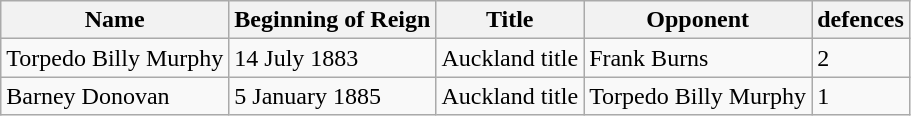<table class="wikitable">
<tr>
<th>Name</th>
<th>Beginning of Reign</th>
<th>Title</th>
<th>Opponent</th>
<th>defences</th>
</tr>
<tr>
<td>Torpedo Billy Murphy</td>
<td>14 July 1883</td>
<td>Auckland title</td>
<td>Frank Burns</td>
<td>2</td>
</tr>
<tr>
<td>Barney Donovan</td>
<td>5 January 1885</td>
<td>Auckland title</td>
<td>Torpedo Billy Murphy</td>
<td>1</td>
</tr>
</table>
